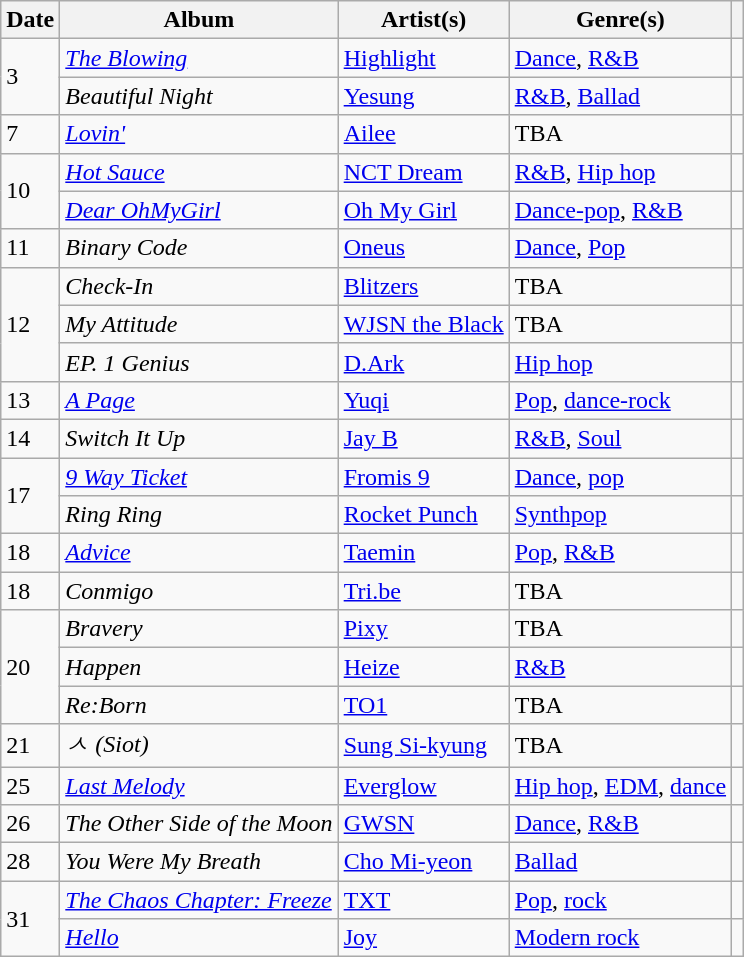<table class="wikitable">
<tr>
<th>Date</th>
<th>Album</th>
<th>Artist(s)</th>
<th>Genre(s)</th>
<th></th>
</tr>
<tr>
<td rowspan="2">3</td>
<td><em><a href='#'>The Blowing</a></em></td>
<td><a href='#'>Highlight</a></td>
<td><a href='#'>Dance</a>, <a href='#'>R&B</a></td>
<td></td>
</tr>
<tr>
<td><em>Beautiful Night</em></td>
<td><a href='#'>Yesung</a></td>
<td><a href='#'>R&B</a>, <a href='#'>Ballad</a></td>
<td></td>
</tr>
<tr>
<td>7</td>
<td><em><a href='#'>Lovin'</a></em></td>
<td><a href='#'>Ailee</a></td>
<td>TBA</td>
<td></td>
</tr>
<tr>
<td rowspan="2">10</td>
<td><em><a href='#'>Hot Sauce</a></em></td>
<td><a href='#'>NCT Dream</a></td>
<td><a href='#'>R&B</a>, <a href='#'>Hip hop</a></td>
<td></td>
</tr>
<tr>
<td><em><a href='#'>Dear OhMyGirl</a></em></td>
<td><a href='#'>Oh My Girl</a></td>
<td><a href='#'>Dance-pop</a>, <a href='#'>R&B</a></td>
<td></td>
</tr>
<tr>
<td>11</td>
<td><em>Binary Code</em></td>
<td><a href='#'>Oneus</a></td>
<td><a href='#'>Dance</a>, <a href='#'>Pop</a></td>
<td></td>
</tr>
<tr>
<td rowspan="3">12</td>
<td><em>Check-In</em></td>
<td><a href='#'>Blitzers</a></td>
<td>TBA</td>
<td></td>
</tr>
<tr>
<td><em>My Attitude</em></td>
<td><a href='#'>WJSN the Black</a></td>
<td>TBA</td>
<td></td>
</tr>
<tr>
<td><em>EP. 1 Genius</em></td>
<td><a href='#'>D.Ark</a></td>
<td><a href='#'>Hip hop</a></td>
<td></td>
</tr>
<tr>
<td>13</td>
<td><em><a href='#'>A Page</a></em></td>
<td><a href='#'>Yuqi</a></td>
<td><a href='#'>Pop</a>, <a href='#'>dance-rock</a></td>
<td></td>
</tr>
<tr>
<td>14</td>
<td><em>Switch It Up</em></td>
<td><a href='#'>Jay B</a></td>
<td><a href='#'>R&B</a>, <a href='#'>Soul</a></td>
<td></td>
</tr>
<tr>
<td rowspan="2">17</td>
<td><em><a href='#'>9 Way Ticket</a></em></td>
<td><a href='#'>Fromis 9</a></td>
<td><a href='#'>Dance</a>, <a href='#'>pop</a></td>
<td></td>
</tr>
<tr>
<td><em>Ring Ring</em></td>
<td><a href='#'>Rocket Punch</a></td>
<td><a href='#'>Synthpop</a></td>
<td></td>
</tr>
<tr>
<td>18</td>
<td><em><a href='#'>Advice</a></em></td>
<td><a href='#'>Taemin</a></td>
<td><a href='#'>Pop</a>, <a href='#'>R&B</a></td>
<td></td>
</tr>
<tr>
<td>18</td>
<td><em>Conmigo</em></td>
<td><a href='#'>Tri.be</a></td>
<td>TBA</td>
<td></td>
</tr>
<tr>
<td rowspan="3">20</td>
<td><em>Bravery</em></td>
<td><a href='#'>Pixy</a></td>
<td>TBA</td>
<td></td>
</tr>
<tr>
<td><em>Happen</em></td>
<td><a href='#'>Heize</a></td>
<td><a href='#'>R&B</a></td>
<td></td>
</tr>
<tr>
<td><em>Re:Born</em></td>
<td><a href='#'>TO1</a></td>
<td>TBA</td>
<td></td>
</tr>
<tr>
<td>21</td>
<td><em>ㅅ (Siot)</em></td>
<td><a href='#'>Sung Si-kyung</a></td>
<td>TBA</td>
<td></td>
</tr>
<tr>
<td>25</td>
<td><em><a href='#'>Last Melody</a></em></td>
<td><a href='#'>Everglow</a></td>
<td><a href='#'>Hip hop</a>, <a href='#'>EDM</a>, <a href='#'>dance</a></td>
<td></td>
</tr>
<tr>
<td>26</td>
<td><em>The Other Side of the Moon</em></td>
<td><a href='#'>GWSN</a></td>
<td><a href='#'>Dance</a>, <a href='#'>R&B</a></td>
<td></td>
</tr>
<tr>
<td>28</td>
<td><em>You Were My Breath</em></td>
<td><a href='#'>Cho Mi-yeon</a></td>
<td><a href='#'>Ballad</a></td>
<td></td>
</tr>
<tr>
<td rowspan="2">31</td>
<td><em><a href='#'>The Chaos Chapter: Freeze</a></em></td>
<td><a href='#'>TXT</a></td>
<td><a href='#'>Pop</a>, <a href='#'>rock</a></td>
<td></td>
</tr>
<tr>
<td><em><a href='#'>Hello</a></em></td>
<td><a href='#'>Joy</a></td>
<td><a href='#'>Modern rock</a></td>
<td></td>
</tr>
</table>
